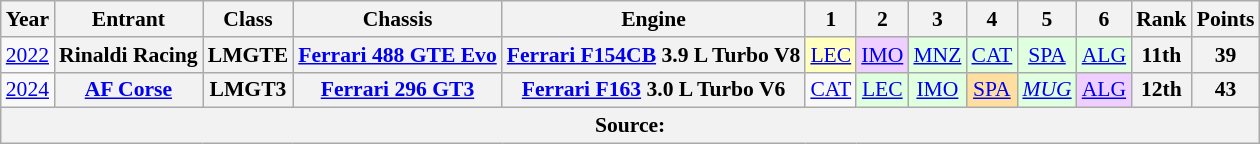<table class="wikitable" style="text-align:center; font-size:90%">
<tr>
<th>Year</th>
<th>Entrant</th>
<th>Class</th>
<th>Chassis</th>
<th>Engine</th>
<th>1</th>
<th>2</th>
<th>3</th>
<th>4</th>
<th>5</th>
<th>6</th>
<th>Rank</th>
<th>Points</th>
</tr>
<tr>
<td><a href='#'>2022</a></td>
<th>Rinaldi Racing</th>
<th>LMGTE</th>
<th><a href='#'>Ferrari 488 GTE Evo</a></th>
<th><a href='#'>Ferrari F154CB</a> 3.9 L Turbo V8</th>
<td style="background:#ffffbf;"><a href='#'>LEC</a><br></td>
<td style="background:#efcfff;"><a href='#'>IMO</a><br></td>
<td style="background:#dfffdf;"><a href='#'>MNZ</a><br></td>
<td style="background:#dfffdf;"><a href='#'>CAT</a><br></td>
<td style="background:#dfffdf;"><a href='#'>SPA</a><br></td>
<td style="background:#dfffdf;"><a href='#'>ALG</a><br></td>
<th>11th</th>
<th>39</th>
</tr>
<tr>
<td><a href='#'>2024</a></td>
<th><a href='#'>AF Corse</a></th>
<th>LMGT3</th>
<th><a href='#'>Ferrari 296 GT3</a></th>
<th><a href='#'>Ferrari F163</a> 3.0 L Turbo V6</th>
<td><a href='#'>CAT</a></td>
<td style="background:#DFFFDF;"><a href='#'>LEC</a><br></td>
<td style="background:#DFFFDF;"><a href='#'>IMO</a><br></td>
<td style="background:#FFDF9F;"><a href='#'>SPA</a><br></td>
<td style="background:#DFFFDF;"><em><a href='#'>MUG</a></em><br></td>
<td style="background:#EFCFFF;"><a href='#'>ALG</a><br></td>
<th>12th</th>
<th>43</th>
</tr>
<tr>
<th colspan="13">Source:</th>
</tr>
</table>
